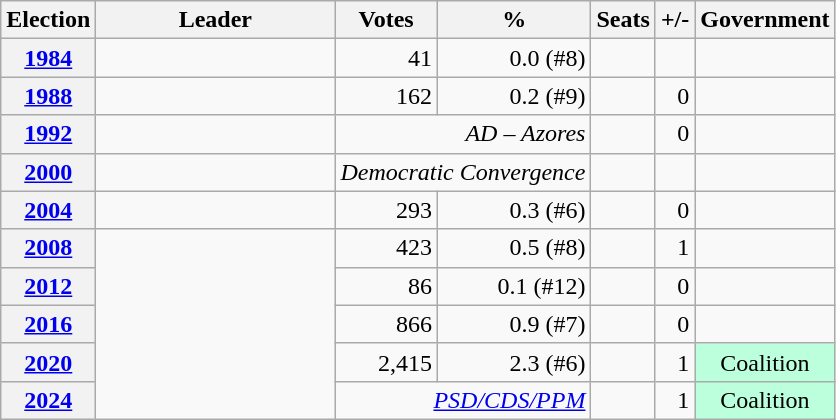<table class="wikitable" style="text-align:right;">
<tr>
<th>Election</th>
<th width="152px">Leader</th>
<th>Votes</th>
<th>%</th>
<th>Seats</th>
<th>+/-</th>
<th>Government</th>
</tr>
<tr>
<th><a href='#'>1984</a></th>
<td align=left></td>
<td>41</td>
<td>0.0 (#8)</td>
<td></td>
<td></td>
<td></td>
</tr>
<tr>
<th><a href='#'>1988</a></th>
<td align=left></td>
<td>162</td>
<td>0.2 (#9)</td>
<td></td>
<td>0</td>
<td></td>
</tr>
<tr>
<th><a href='#'>1992</a></th>
<td align=left></td>
<td colspan=2><em>AD – Azores</em></td>
<td></td>
<td>0</td>
<td></td>
</tr>
<tr>
<th><a href='#'>2000</a></th>
<td align=left></td>
<td colspan=2><em>Democratic Convergence</em></td>
<td></td>
<td></td>
<td></td>
</tr>
<tr>
<th><a href='#'>2004</a></th>
<td align=left></td>
<td>293</td>
<td>0.3 (#6)</td>
<td></td>
<td>0</td>
<td></td>
</tr>
<tr>
<th><a href='#'>2008</a></th>
<td rowspan=5 align=left></td>
<td>423</td>
<td>0.5 (#8)</td>
<td></td>
<td>1</td>
<td></td>
</tr>
<tr>
<th><a href='#'>2012</a></th>
<td>86</td>
<td>0.1 (#12)</td>
<td></td>
<td>0</td>
<td></td>
</tr>
<tr>
<th><a href='#'>2016</a></th>
<td>866</td>
<td>0.9 (#7)</td>
<td></td>
<td>0</td>
<td></td>
</tr>
<tr>
<th><a href='#'>2020</a></th>
<td>2,415</td>
<td>2.3 (#6)</td>
<td></td>
<td>1</td>
<td style="background-color:#bbffdd" align="center">Coalition</td>
</tr>
<tr>
<th><a href='#'>2024</a></th>
<td colspan=2><em><a href='#'>PSD/CDS/PPM</a></em></td>
<td></td>
<td>1</td>
<td style="background-color:#bbffdd" align="center">Coalition</td>
</tr>
</table>
